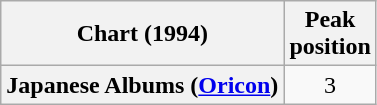<table class="wikitable plainrowheaders" style="text-align:center">
<tr>
<th scope="col">Chart (1994)</th>
<th scope="col">Peak<br> position</th>
</tr>
<tr>
<th scope="row">Japanese Albums (<a href='#'>Oricon</a>)</th>
<td>3</td>
</tr>
</table>
